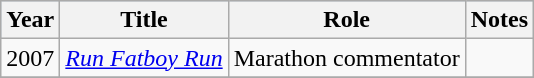<table class="wikitable">
<tr style="background:#b0c4de; text-align:center;">
<th>Year</th>
<th>Title</th>
<th>Role</th>
<th>Notes</th>
</tr>
<tr>
<td>2007</td>
<td><em><a href='#'>Run Fatboy Run</a></em></td>
<td>Marathon commentator</td>
<td></td>
</tr>
<tr>
</tr>
</table>
